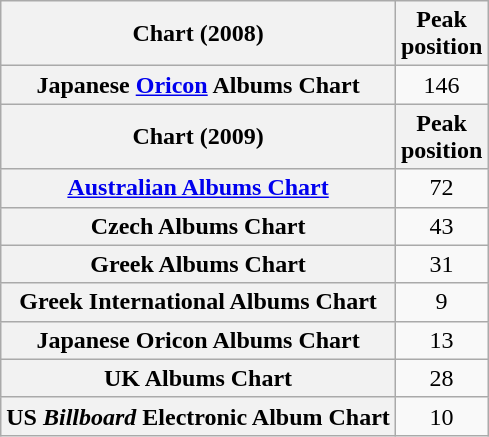<table class="wikitable plainrowheaders">
<tr>
<th>Chart (2008)</th>
<th>Peak<br>position</th>
</tr>
<tr>
<th scope="row">Japanese <a href='#'>Oricon</a> Albums Chart</th>
<td style="text-align: center;">146</td>
</tr>
<tr>
<th>Chart (2009)</th>
<th>Peak<br>position</th>
</tr>
<tr>
<th scope="row"><a href='#'>Australian Albums Chart</a></th>
<td align="center">72</td>
</tr>
<tr>
<th scope="row">Czech Albums Chart</th>
<td align="center">43</td>
</tr>
<tr>
<th scope="row">Greek Albums Chart</th>
<td align="center">31</td>
</tr>
<tr>
<th scope="row">Greek International Albums Chart</th>
<td align="center">9</td>
</tr>
<tr>
<th scope="row">Japanese Oricon Albums Chart</th>
<td align="center">13</td>
</tr>
<tr>
<th scope="row">UK Albums Chart</th>
<td align="center">28</td>
</tr>
<tr>
<th scope="row">US <em>Billboard</em> Electronic Album Chart</th>
<td align="center">10</td>
</tr>
</table>
